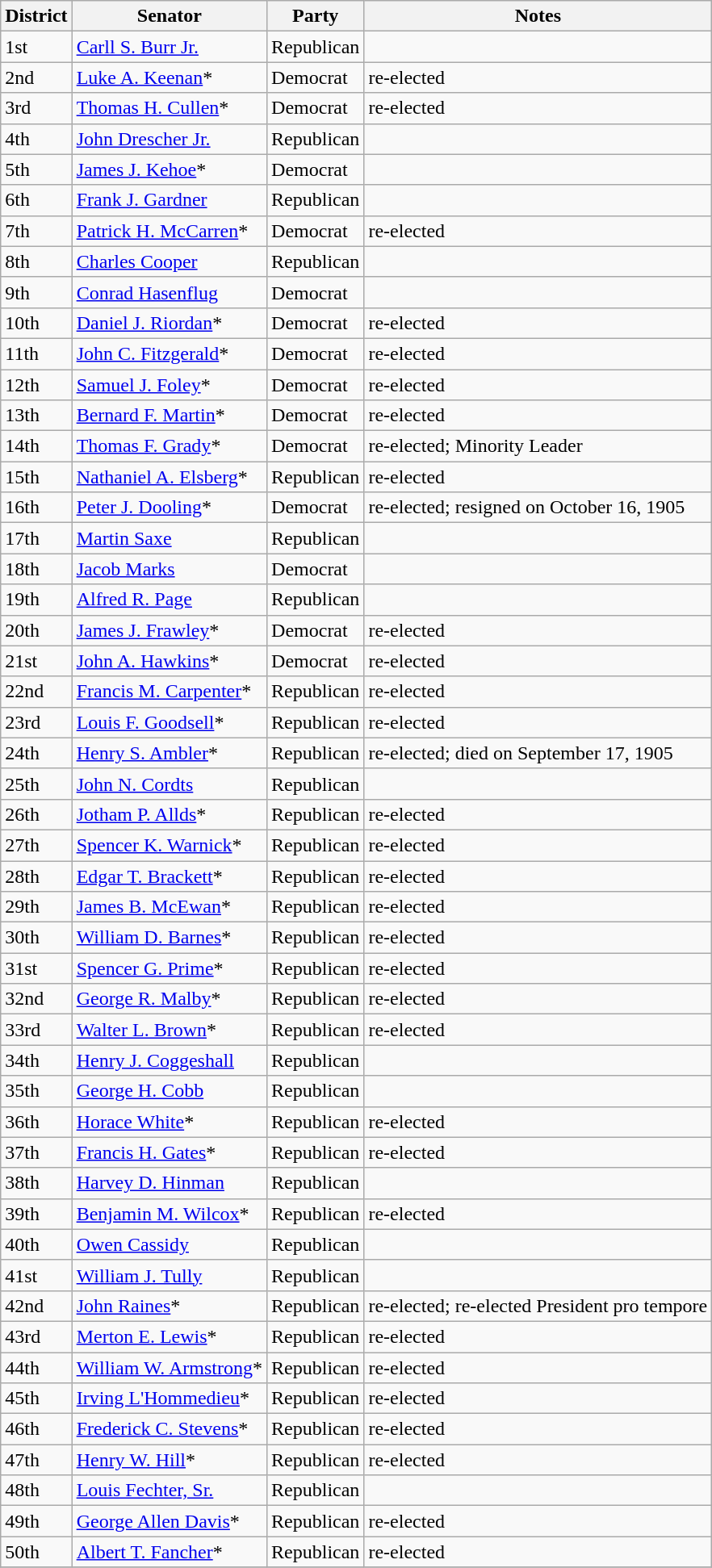<table class=wikitable>
<tr>
<th>District</th>
<th>Senator</th>
<th>Party</th>
<th>Notes</th>
</tr>
<tr>
<td>1st</td>
<td><a href='#'>Carll S. Burr Jr.</a></td>
<td>Republican</td>
<td></td>
</tr>
<tr>
<td>2nd</td>
<td><a href='#'>Luke A. Keenan</a>*</td>
<td>Democrat</td>
<td>re-elected</td>
</tr>
<tr>
<td>3rd</td>
<td><a href='#'>Thomas H. Cullen</a>*</td>
<td>Democrat</td>
<td>re-elected</td>
</tr>
<tr>
<td>4th</td>
<td><a href='#'>John Drescher Jr.</a></td>
<td>Republican</td>
<td></td>
</tr>
<tr>
<td>5th</td>
<td><a href='#'>James J. Kehoe</a>*</td>
<td>Democrat</td>
<td></td>
</tr>
<tr>
<td>6th</td>
<td><a href='#'>Frank J. Gardner</a></td>
<td>Republican</td>
<td></td>
</tr>
<tr>
<td>7th</td>
<td><a href='#'>Patrick H. McCarren</a>*</td>
<td>Democrat</td>
<td>re-elected</td>
</tr>
<tr>
<td>8th</td>
<td><a href='#'>Charles Cooper</a></td>
<td>Republican</td>
<td></td>
</tr>
<tr>
<td>9th</td>
<td><a href='#'>Conrad Hasenflug</a></td>
<td>Democrat</td>
<td></td>
</tr>
<tr>
<td>10th</td>
<td><a href='#'>Daniel J. Riordan</a>*</td>
<td>Democrat</td>
<td>re-elected</td>
</tr>
<tr>
<td>11th</td>
<td><a href='#'>John C. Fitzgerald</a>*</td>
<td>Democrat</td>
<td>re-elected</td>
</tr>
<tr>
<td>12th</td>
<td><a href='#'>Samuel J. Foley</a>*</td>
<td>Democrat</td>
<td>re-elected</td>
</tr>
<tr>
<td>13th</td>
<td><a href='#'>Bernard F. Martin</a>*</td>
<td>Democrat</td>
<td>re-elected</td>
</tr>
<tr>
<td>14th</td>
<td><a href='#'>Thomas F. Grady</a>*</td>
<td>Democrat</td>
<td>re-elected; Minority Leader</td>
</tr>
<tr>
<td>15th</td>
<td><a href='#'>Nathaniel A. Elsberg</a>*</td>
<td>Republican</td>
<td>re-elected</td>
</tr>
<tr>
<td>16th</td>
<td><a href='#'>Peter J. Dooling</a>*</td>
<td>Democrat</td>
<td>re-elected; resigned on October 16, 1905</td>
</tr>
<tr>
<td>17th</td>
<td><a href='#'>Martin Saxe</a></td>
<td>Republican</td>
<td></td>
</tr>
<tr>
<td>18th</td>
<td><a href='#'>Jacob Marks</a></td>
<td>Democrat</td>
<td></td>
</tr>
<tr>
<td>19th</td>
<td><a href='#'>Alfred R. Page</a></td>
<td>Republican</td>
<td></td>
</tr>
<tr>
<td>20th</td>
<td><a href='#'>James J. Frawley</a>*</td>
<td>Democrat</td>
<td>re-elected</td>
</tr>
<tr>
<td>21st</td>
<td><a href='#'>John A. Hawkins</a>*</td>
<td>Democrat</td>
<td>re-elected</td>
</tr>
<tr>
<td>22nd</td>
<td><a href='#'>Francis M. Carpenter</a>*</td>
<td>Republican</td>
<td>re-elected</td>
</tr>
<tr>
<td>23rd</td>
<td><a href='#'>Louis F. Goodsell</a>*</td>
<td>Republican</td>
<td>re-elected</td>
</tr>
<tr>
<td>24th</td>
<td><a href='#'>Henry S. Ambler</a>*</td>
<td>Republican</td>
<td>re-elected; died on September 17, 1905</td>
</tr>
<tr>
<td>25th</td>
<td><a href='#'>John N. Cordts</a></td>
<td>Republican</td>
<td></td>
</tr>
<tr>
<td>26th</td>
<td><a href='#'>Jotham P. Allds</a>*</td>
<td>Republican</td>
<td>re-elected</td>
</tr>
<tr>
<td>27th</td>
<td><a href='#'>Spencer K. Warnick</a>*</td>
<td>Republican</td>
<td>re-elected</td>
</tr>
<tr>
<td>28th</td>
<td><a href='#'>Edgar T. Brackett</a>*</td>
<td>Republican</td>
<td>re-elected</td>
</tr>
<tr>
<td>29th</td>
<td><a href='#'>James B. McEwan</a>*</td>
<td>Republican</td>
<td>re-elected</td>
</tr>
<tr>
<td>30th</td>
<td><a href='#'>William D. Barnes</a>*</td>
<td>Republican</td>
<td>re-elected</td>
</tr>
<tr>
<td>31st</td>
<td><a href='#'>Spencer G. Prime</a>*</td>
<td>Republican</td>
<td>re-elected</td>
</tr>
<tr>
<td>32nd</td>
<td><a href='#'>George R. Malby</a>*</td>
<td>Republican</td>
<td>re-elected</td>
</tr>
<tr>
<td>33rd</td>
<td><a href='#'>Walter L. Brown</a>*</td>
<td>Republican</td>
<td>re-elected</td>
</tr>
<tr>
<td>34th</td>
<td><a href='#'>Henry J. Coggeshall</a></td>
<td>Republican</td>
<td></td>
</tr>
<tr>
<td>35th</td>
<td><a href='#'>George H. Cobb</a></td>
<td>Republican</td>
<td></td>
</tr>
<tr>
<td>36th</td>
<td><a href='#'>Horace White</a>*</td>
<td>Republican</td>
<td>re-elected</td>
</tr>
<tr>
<td>37th</td>
<td><a href='#'>Francis H. Gates</a>*</td>
<td>Republican</td>
<td>re-elected</td>
</tr>
<tr>
<td>38th</td>
<td><a href='#'>Harvey D. Hinman</a></td>
<td>Republican</td>
<td></td>
</tr>
<tr>
<td>39th</td>
<td><a href='#'>Benjamin M. Wilcox</a>*</td>
<td>Republican</td>
<td>re-elected</td>
</tr>
<tr>
<td>40th</td>
<td><a href='#'>Owen Cassidy</a></td>
<td>Republican</td>
<td></td>
</tr>
<tr>
<td>41st</td>
<td><a href='#'>William J. Tully</a></td>
<td>Republican</td>
<td></td>
</tr>
<tr>
<td>42nd</td>
<td><a href='#'>John Raines</a>*</td>
<td>Republican</td>
<td>re-elected; re-elected President pro tempore</td>
</tr>
<tr>
<td>43rd</td>
<td><a href='#'>Merton E. Lewis</a>*</td>
<td>Republican</td>
<td>re-elected</td>
</tr>
<tr>
<td>44th</td>
<td><a href='#'>William W. Armstrong</a>*</td>
<td>Republican</td>
<td>re-elected</td>
</tr>
<tr>
<td>45th</td>
<td><a href='#'>Irving L'Hommedieu</a>*</td>
<td>Republican</td>
<td>re-elected</td>
</tr>
<tr>
<td>46th</td>
<td><a href='#'>Frederick C. Stevens</a>*</td>
<td>Republican</td>
<td>re-elected</td>
</tr>
<tr>
<td>47th</td>
<td><a href='#'>Henry W. Hill</a>*</td>
<td>Republican</td>
<td>re-elected</td>
</tr>
<tr>
<td>48th</td>
<td><a href='#'>Louis Fechter, Sr.</a></td>
<td>Republican</td>
<td></td>
</tr>
<tr>
<td>49th</td>
<td><a href='#'>George Allen Davis</a>*</td>
<td>Republican</td>
<td>re-elected</td>
</tr>
<tr>
<td>50th</td>
<td><a href='#'>Albert T. Fancher</a>*</td>
<td>Republican</td>
<td>re-elected</td>
</tr>
<tr>
</tr>
</table>
